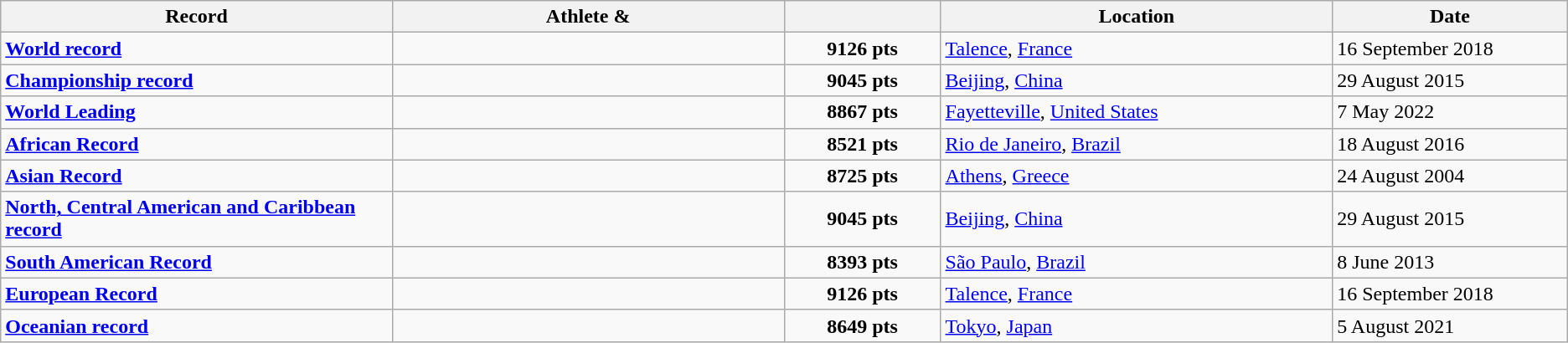<table class="wikitable">
<tr>
<th width=25% align=center>Record</th>
<th width=25% align=center>Athlete & </th>
<th width=10% align=center></th>
<th width=25% align=center>Location</th>
<th width=15% align=center>Date</th>
</tr>
<tr>
<td><strong><a href='#'>World record</a></strong></td>
<td></td>
<td align=center><strong>9126 pts</strong></td>
<td><a href='#'>Talence</a>, <a href='#'>France</a></td>
<td>16 September 2018</td>
</tr>
<tr>
<td><strong><a href='#'>Championship record</a></strong></td>
<td></td>
<td align=center><strong>9045 pts</strong></td>
<td><a href='#'>Beijing</a>, <a href='#'>China</a></td>
<td>29 August 2015</td>
</tr>
<tr>
<td><strong><a href='#'>World Leading</a></strong></td>
<td></td>
<td align=center><strong>8867 pts</strong></td>
<td><a href='#'>Fayetteville</a>, <a href='#'>United States</a></td>
<td>7 May 2022</td>
</tr>
<tr>
<td><strong><a href='#'>African Record</a></strong></td>
<td></td>
<td align=center><strong>8521 pts</strong></td>
<td><a href='#'>Rio de Janeiro</a>, <a href='#'>Brazil</a></td>
<td>18 August 2016</td>
</tr>
<tr>
<td><strong><a href='#'>Asian Record</a></strong></td>
<td></td>
<td align=center><strong>8725 pts</strong></td>
<td><a href='#'>Athens</a>, <a href='#'>Greece</a></td>
<td>24 August 2004</td>
</tr>
<tr>
<td><strong><a href='#'>North, Central American and Caribbean record</a></strong></td>
<td></td>
<td align=center><strong>9045 pts</strong></td>
<td><a href='#'>Beijing</a>, <a href='#'>China</a></td>
<td>29 August 2015</td>
</tr>
<tr>
<td><strong><a href='#'>South American Record</a></strong></td>
<td></td>
<td align=center><strong>8393 pts</strong></td>
<td><a href='#'>São Paulo</a>, <a href='#'>Brazil</a></td>
<td>8 June 2013</td>
</tr>
<tr>
<td><strong><a href='#'>European Record</a></strong></td>
<td></td>
<td align=center><strong>9126 pts</strong></td>
<td><a href='#'>Talence</a>, <a href='#'>France</a></td>
<td>16 September 2018</td>
</tr>
<tr>
<td><strong><a href='#'>Oceanian record</a></strong></td>
<td></td>
<td align=center><strong>8649 pts</strong></td>
<td><a href='#'>Tokyo</a>, <a href='#'>Japan</a></td>
<td>5 August 2021</td>
</tr>
</table>
